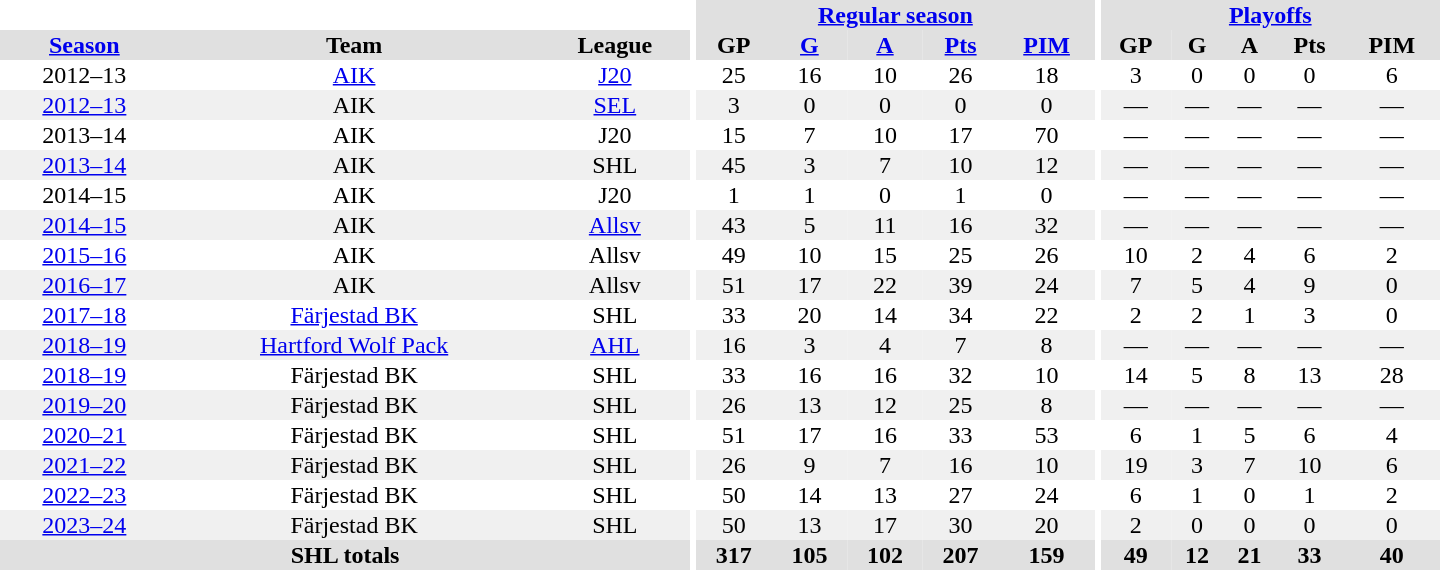<table border="0" cellpadding="1" cellspacing="0" style="text-align:center; width:60em">
<tr bgcolor="#e0e0e0">
<th colspan="3" bgcolor="#ffffff"></th>
<th rowspan="99" bgcolor="#ffffff"></th>
<th colspan="5"><a href='#'>Regular season</a></th>
<th rowspan="99" bgcolor="#ffffff"></th>
<th colspan="5"><a href='#'>Playoffs</a></th>
</tr>
<tr bgcolor="#e0e0e0">
<th><a href='#'>Season</a></th>
<th>Team</th>
<th>League</th>
<th>GP</th>
<th><a href='#'>G</a></th>
<th><a href='#'>A</a></th>
<th><a href='#'>Pts</a></th>
<th><a href='#'>PIM</a></th>
<th>GP</th>
<th>G</th>
<th>A</th>
<th>Pts</th>
<th>PIM</th>
</tr>
<tr>
<td>2012–13</td>
<td><a href='#'>AIK</a></td>
<td><a href='#'>J20</a></td>
<td>25</td>
<td>16</td>
<td>10</td>
<td>26</td>
<td>18</td>
<td>3</td>
<td>0</td>
<td>0</td>
<td>0</td>
<td>6</td>
</tr>
<tr bgcolor="#f0f0f0">
<td><a href='#'>2012–13</a></td>
<td>AIK</td>
<td><a href='#'>SEL</a></td>
<td>3</td>
<td>0</td>
<td>0</td>
<td>0</td>
<td>0</td>
<td>—</td>
<td>—</td>
<td>—</td>
<td>—</td>
<td>—</td>
</tr>
<tr>
<td>2013–14</td>
<td>AIK</td>
<td>J20</td>
<td>15</td>
<td>7</td>
<td>10</td>
<td>17</td>
<td>70</td>
<td>—</td>
<td>—</td>
<td>—</td>
<td>—</td>
<td>—</td>
</tr>
<tr bgcolor="#f0f0f0">
<td><a href='#'>2013–14</a></td>
<td>AIK</td>
<td>SHL</td>
<td>45</td>
<td>3</td>
<td>7</td>
<td>10</td>
<td>12</td>
<td>—</td>
<td>—</td>
<td>—</td>
<td>—</td>
<td>—</td>
</tr>
<tr>
<td>2014–15</td>
<td>AIK</td>
<td>J20</td>
<td>1</td>
<td>1</td>
<td>0</td>
<td>1</td>
<td>0</td>
<td>—</td>
<td>—</td>
<td>—</td>
<td>—</td>
<td>—</td>
</tr>
<tr bgcolor="#f0f0f0">
<td><a href='#'>2014–15</a></td>
<td>AIK</td>
<td><a href='#'>Allsv</a></td>
<td>43</td>
<td>5</td>
<td>11</td>
<td>16</td>
<td>32</td>
<td>—</td>
<td>—</td>
<td>—</td>
<td>—</td>
<td>—</td>
</tr>
<tr>
<td><a href='#'>2015–16</a></td>
<td>AIK</td>
<td>Allsv</td>
<td>49</td>
<td>10</td>
<td>15</td>
<td>25</td>
<td>26</td>
<td>10</td>
<td>2</td>
<td>4</td>
<td>6</td>
<td>2</td>
</tr>
<tr bgcolor="#f0f0f0">
<td><a href='#'>2016–17</a></td>
<td>AIK</td>
<td>Allsv</td>
<td>51</td>
<td>17</td>
<td>22</td>
<td>39</td>
<td>24</td>
<td>7</td>
<td>5</td>
<td>4</td>
<td>9</td>
<td>0</td>
</tr>
<tr>
<td><a href='#'>2017–18</a></td>
<td><a href='#'>Färjestad BK</a></td>
<td>SHL</td>
<td>33</td>
<td>20</td>
<td>14</td>
<td>34</td>
<td>22</td>
<td>2</td>
<td>2</td>
<td>1</td>
<td>3</td>
<td>0</td>
</tr>
<tr bgcolor="#f0f0f0">
<td><a href='#'>2018–19</a></td>
<td><a href='#'>Hartford Wolf Pack</a></td>
<td><a href='#'>AHL</a></td>
<td>16</td>
<td>3</td>
<td>4</td>
<td>7</td>
<td>8</td>
<td>—</td>
<td>—</td>
<td>—</td>
<td>—</td>
<td>—</td>
</tr>
<tr>
<td><a href='#'>2018–19</a></td>
<td>Färjestad BK</td>
<td>SHL</td>
<td>33</td>
<td>16</td>
<td>16</td>
<td>32</td>
<td>10</td>
<td>14</td>
<td>5</td>
<td>8</td>
<td>13</td>
<td>28</td>
</tr>
<tr bgcolor="#f0f0f0">
<td><a href='#'>2019–20</a></td>
<td>Färjestad BK</td>
<td>SHL</td>
<td>26</td>
<td>13</td>
<td>12</td>
<td>25</td>
<td>8</td>
<td>—</td>
<td>—</td>
<td>—</td>
<td>—</td>
<td>—</td>
</tr>
<tr>
<td><a href='#'>2020–21</a></td>
<td>Färjestad BK</td>
<td>SHL</td>
<td>51</td>
<td>17</td>
<td>16</td>
<td>33</td>
<td>53</td>
<td>6</td>
<td>1</td>
<td>5</td>
<td>6</td>
<td>4</td>
</tr>
<tr bgcolor="#f0f0f0">
<td><a href='#'>2021–22</a></td>
<td>Färjestad BK</td>
<td>SHL</td>
<td>26</td>
<td>9</td>
<td>7</td>
<td>16</td>
<td>10</td>
<td>19</td>
<td>3</td>
<td>7</td>
<td>10</td>
<td>6</td>
</tr>
<tr>
<td><a href='#'>2022–23</a></td>
<td>Färjestad BK</td>
<td>SHL</td>
<td>50</td>
<td>14</td>
<td>13</td>
<td>27</td>
<td>24</td>
<td>6</td>
<td>1</td>
<td>0</td>
<td>1</td>
<td>2</td>
</tr>
<tr bgcolor="#f0f0f0">
<td><a href='#'>2023–24</a></td>
<td>Färjestad BK</td>
<td>SHL</td>
<td>50</td>
<td>13</td>
<td>17</td>
<td>30</td>
<td>20</td>
<td>2</td>
<td>0</td>
<td>0</td>
<td>0</td>
<td>0</td>
</tr>
<tr bgcolor="#e0e0e0">
<th colspan="3">SHL totals</th>
<th>317</th>
<th>105</th>
<th>102</th>
<th>207</th>
<th>159</th>
<th>49</th>
<th>12</th>
<th>21</th>
<th>33</th>
<th>40</th>
</tr>
</table>
